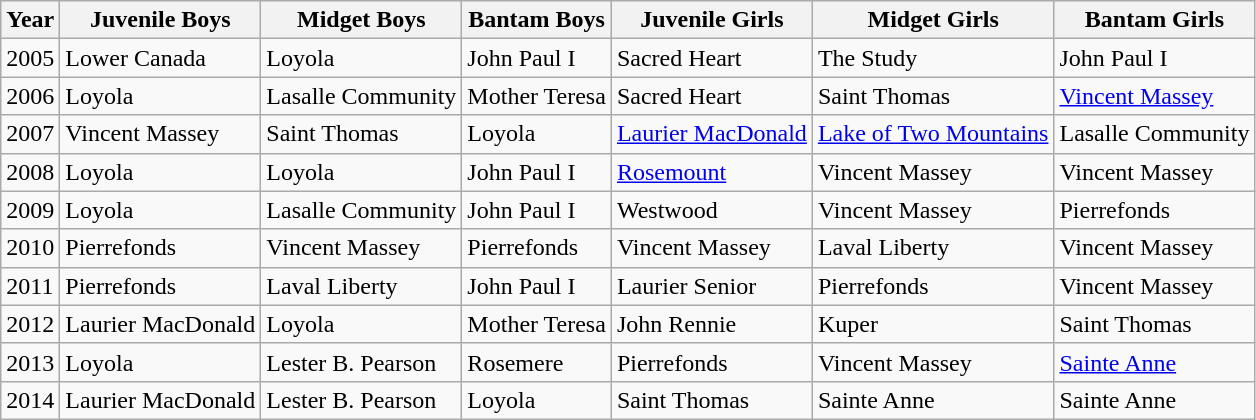<table class="wikitable">
<tr>
<th>Year</th>
<th>Juvenile Boys</th>
<th>Midget Boys</th>
<th>Bantam Boys</th>
<th>Juvenile Girls</th>
<th>Midget Girls</th>
<th>Bantam Girls</th>
</tr>
<tr>
<td>2005</td>
<td>Lower Canada</td>
<td>Loyola</td>
<td>John Paul I</td>
<td>Sacred Heart</td>
<td>The Study</td>
<td>John Paul I</td>
</tr>
<tr>
<td>2006</td>
<td>Loyola</td>
<td>Lasalle Community</td>
<td>Mother Teresa</td>
<td>Sacred Heart</td>
<td>Saint Thomas</td>
<td><a href='#'>Vincent Massey</a></td>
</tr>
<tr>
<td>2007</td>
<td>Vincent Massey</td>
<td>Saint Thomas</td>
<td>Loyola</td>
<td><a href='#'>Laurier MacDonald</a></td>
<td><a href='#'>Lake of Two Mountains</a></td>
<td>Lasalle Community</td>
</tr>
<tr>
<td>2008</td>
<td>Loyola</td>
<td>Loyola</td>
<td>John Paul I</td>
<td><a href='#'>Rosemount</a></td>
<td>Vincent Massey</td>
<td>Vincent Massey</td>
</tr>
<tr>
<td>2009</td>
<td>Loyola</td>
<td>Lasalle Community</td>
<td>John Paul I</td>
<td>Westwood</td>
<td>Vincent Massey</td>
<td>Pierrefonds</td>
</tr>
<tr>
<td>2010</td>
<td>Pierrefonds</td>
<td>Vincent Massey</td>
<td>Pierrefonds</td>
<td>Vincent Massey</td>
<td>Laval Liberty</td>
<td>Vincent Massey</td>
</tr>
<tr>
<td>2011</td>
<td>Pierrefonds</td>
<td>Laval Liberty</td>
<td>John Paul I</td>
<td>Laurier Senior</td>
<td>Pierrefonds</td>
<td>Vincent Massey</td>
</tr>
<tr>
<td>2012</td>
<td>Laurier MacDonald</td>
<td>Loyola</td>
<td>Mother Teresa</td>
<td>John Rennie</td>
<td>Kuper</td>
<td>Saint Thomas</td>
</tr>
<tr>
<td>2013</td>
<td>Loyola</td>
<td>Lester B. Pearson</td>
<td>Rosemere</td>
<td>Pierrefonds</td>
<td>Vincent Massey</td>
<td><a href='#'>Sainte Anne</a></td>
</tr>
<tr>
<td>2014</td>
<td>Laurier MacDonald</td>
<td>Lester B. Pearson</td>
<td>Loyola</td>
<td>Saint Thomas</td>
<td>Sainte Anne</td>
<td>Sainte Anne</td>
</tr>
</table>
